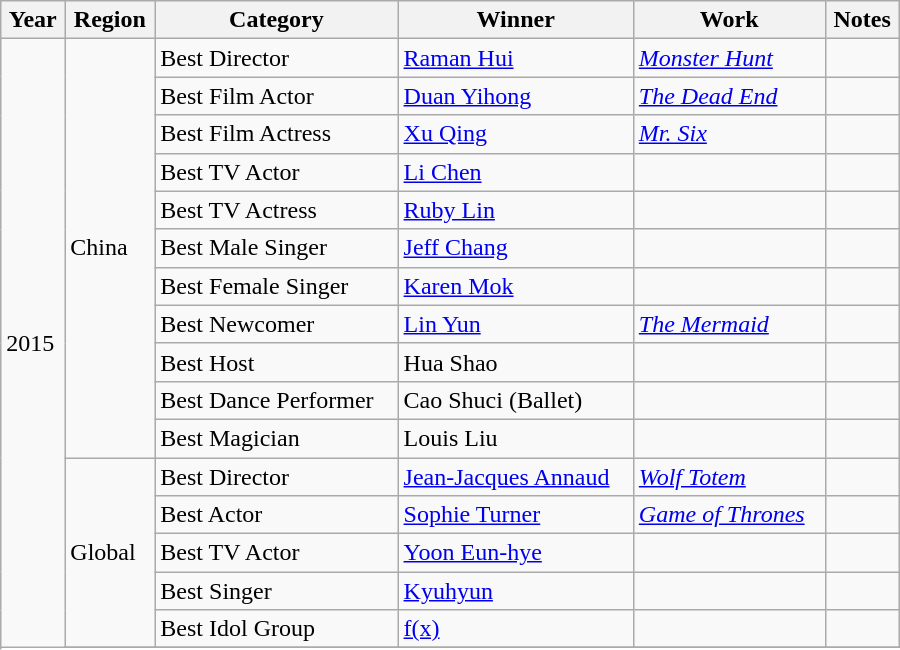<table class="wikitable" style="width:600px">
<tr>
<th>Year</th>
<th>Region</th>
<th>Category</th>
<th>Winner</th>
<th>Work</th>
<th>Notes</th>
</tr>
<tr>
<td rowspan=17>2015</td>
<td rowspan=11>China</td>
<td>Best Director</td>
<td><a href='#'>Raman Hui</a></td>
<td><em><a href='#'>Monster Hunt</a></em></td>
<td></td>
</tr>
<tr>
<td>Best Film Actor</td>
<td><a href='#'>Duan Yihong</a></td>
<td><em><a href='#'>The Dead End</a></em></td>
<td></td>
</tr>
<tr>
<td>Best Film Actress</td>
<td><a href='#'>Xu Qing</a></td>
<td><em><a href='#'>Mr. Six</a></em></td>
<td></td>
</tr>
<tr>
<td>Best TV Actor</td>
<td><a href='#'>Li Chen</a></td>
<td></td>
<td></td>
</tr>
<tr>
<td>Best TV Actress</td>
<td><a href='#'>Ruby Lin</a></td>
<td></td>
<td></td>
</tr>
<tr>
<td>Best Male Singer</td>
<td><a href='#'>Jeff Chang</a></td>
<td></td>
<td></td>
</tr>
<tr>
<td>Best Female Singer</td>
<td><a href='#'>Karen Mok</a></td>
<td></td>
<td></td>
</tr>
<tr>
<td>Best Newcomer</td>
<td><a href='#'>Lin Yun</a></td>
<td><em><a href='#'>The Mermaid</a></em></td>
<td></td>
</tr>
<tr>
<td>Best Host</td>
<td>Hua Shao</td>
<td></td>
<td></td>
</tr>
<tr>
<td>Best Dance Performer</td>
<td>Cao Shuci (Ballet)</td>
<td></td>
<td></td>
</tr>
<tr>
<td>Best Magician</td>
<td>Louis Liu</td>
<td></td>
<td></td>
</tr>
<tr>
<td rowspan=5>Global</td>
<td>Best Director</td>
<td><a href='#'>Jean-Jacques Annaud</a></td>
<td><em><a href='#'>Wolf Totem</a></em></td>
<td></td>
</tr>
<tr>
<td>Best Actor</td>
<td><a href='#'>Sophie Turner</a></td>
<td><em><a href='#'>Game of Thrones</a></em></td>
<td></td>
</tr>
<tr>
<td>Best TV Actor</td>
<td><a href='#'>Yoon Eun-hye</a></td>
<td></td>
<td></td>
</tr>
<tr>
<td>Best Singer</td>
<td><a href='#'>Kyuhyun</a></td>
<td></td>
<td></td>
</tr>
<tr>
<td>Best Idol Group</td>
<td><a href='#'>f(x)</a></td>
<td></td>
<td></td>
</tr>
<tr>
</tr>
</table>
